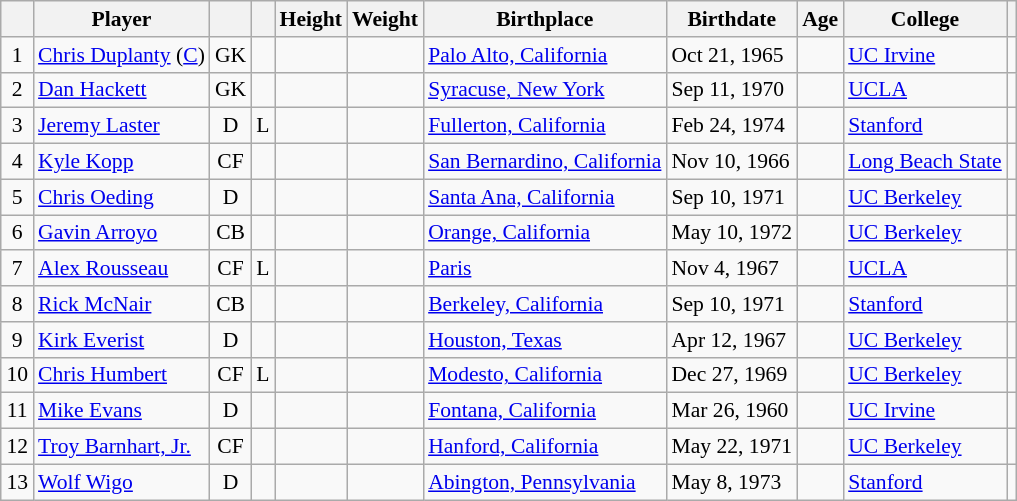<table class="wikitable sortable" style="text-align: left; font-size: 90%; margin-left: 1em;">
<tr>
<th></th>
<th>Player</th>
<th></th>
<th></th>
<th>Height</th>
<th>Weight</th>
<th>Birthplace</th>
<th>Birthdate</th>
<th>Age</th>
<th>College</th>
<th></th>
</tr>
<tr>
<td style="text-align: center;">1</td>
<td data-sort-value="Duplanty, Chris"><a href='#'>Chris Duplanty</a> (<a href='#'>C</a>)</td>
<td style="text-align: center;">GK</td>
<td style="text-align: center;"></td>
<td></td>
<td></td>
<td> <a href='#'>Palo Alto, California</a></td>
<td>Oct 21, 1965</td>
<td></td>
<td><a href='#'>UC Irvine</a></td>
<td></td>
</tr>
<tr>
<td style="text-align: center;">2</td>
<td data-sort-value="Hackett, Dan"><a href='#'>Dan Hackett</a></td>
<td style="text-align: center;">GK</td>
<td style="text-align: center;"></td>
<td></td>
<td></td>
<td> <a href='#'>Syracuse, New York</a></td>
<td>Sep 11, 1970</td>
<td></td>
<td><a href='#'>UCLA</a></td>
<td></td>
</tr>
<tr>
<td style="text-align: center;">3</td>
<td data-sort-value="Laster, Jeremy"><a href='#'>Jeremy Laster</a></td>
<td style="text-align: center;">D</td>
<td style="text-align: center;">L</td>
<td></td>
<td></td>
<td> <a href='#'>Fullerton, California</a></td>
<td>Feb 24, 1974</td>
<td></td>
<td><a href='#'>Stanford</a></td>
<td></td>
</tr>
<tr>
<td style="text-align: center;">4</td>
<td data-sort-value="Kopp, Kyle"><a href='#'>Kyle Kopp</a></td>
<td style="text-align: center;">CF</td>
<td style="text-align: center;"></td>
<td></td>
<td></td>
<td> <a href='#'>San Bernardino, California</a></td>
<td>Nov 10, 1966</td>
<td></td>
<td><a href='#'>Long Beach State</a></td>
<td></td>
</tr>
<tr>
<td style="text-align: center;">5</td>
<td data-sort-value="Oeding, Chris"><a href='#'>Chris Oeding</a></td>
<td style="text-align: center;">D</td>
<td style="text-align: center;"></td>
<td></td>
<td></td>
<td> <a href='#'>Santa Ana, California</a></td>
<td>Sep 10, 1971</td>
<td></td>
<td><a href='#'>UC Berkeley</a></td>
<td></td>
</tr>
<tr>
<td style="text-align: center;">6</td>
<td data-sort-value="Arroyo, Gavin"><a href='#'>Gavin Arroyo</a></td>
<td style="text-align: center;">CB</td>
<td style="text-align: center;"></td>
<td></td>
<td></td>
<td> <a href='#'>Orange, California</a></td>
<td>May 10, 1972</td>
<td></td>
<td><a href='#'>UC Berkeley</a></td>
<td></td>
</tr>
<tr>
<td style="text-align: center;">7</td>
<td data-sort-value="Rousseau, Alex"><a href='#'>Alex Rousseau</a></td>
<td style="text-align: center;">CF</td>
<td style="text-align: center;">L</td>
<td></td>
<td></td>
<td> <a href='#'>Paris</a></td>
<td>Nov 4, 1967</td>
<td></td>
<td><a href='#'>UCLA</a></td>
<td></td>
</tr>
<tr>
<td style="text-align: center;">8</td>
<td data-sort-value="McNair, Rick"><a href='#'>Rick McNair</a></td>
<td style="text-align: center;">CB</td>
<td style="text-align: center;"></td>
<td></td>
<td></td>
<td> <a href='#'>Berkeley, California</a></td>
<td>Sep 10, 1971</td>
<td></td>
<td><a href='#'>Stanford</a></td>
<td></td>
</tr>
<tr>
<td style="text-align: center;">9</td>
<td data-sort-value="Everist, Kirk"><a href='#'>Kirk Everist</a></td>
<td style="text-align: center;">D</td>
<td style="text-align: center;"></td>
<td></td>
<td></td>
<td> <a href='#'>Houston, Texas</a></td>
<td>Apr 12, 1967</td>
<td></td>
<td><a href='#'>UC Berkeley</a></td>
<td></td>
</tr>
<tr>
<td style="text-align: center;">10</td>
<td data-sort-value="Humbert, Chris"><a href='#'>Chris Humbert</a></td>
<td style="text-align: center;">CF</td>
<td style="text-align: center;">L</td>
<td></td>
<td></td>
<td> <a href='#'>Modesto, California</a></td>
<td>Dec 27, 1969</td>
<td></td>
<td><a href='#'>UC Berkeley</a></td>
<td></td>
</tr>
<tr>
<td style="text-align: center;">11</td>
<td data-sort-value="Evans, Mike"><a href='#'>Mike Evans</a></td>
<td style="text-align: center;">D</td>
<td style="text-align: center;"></td>
<td></td>
<td></td>
<td> <a href='#'>Fontana, California</a></td>
<td>Mar 26, 1960</td>
<td></td>
<td><a href='#'>UC Irvine</a></td>
<td></td>
</tr>
<tr>
<td style="text-align: center;">12</td>
<td data-sort-value="Barnhart, Jr., Troy"><a href='#'>Troy Barnhart, Jr.</a></td>
<td style="text-align: center;">CF</td>
<td style="text-align: center;"></td>
<td></td>
<td></td>
<td> <a href='#'>Hanford, California</a></td>
<td>May 22, 1971</td>
<td></td>
<td><a href='#'>UC Berkeley</a></td>
<td></td>
</tr>
<tr>
<td style="text-align: center;">13</td>
<td data-sort-value="Wigo, Wolf"><a href='#'>Wolf Wigo</a></td>
<td style="text-align: center;">D</td>
<td style="text-align: center;"></td>
<td></td>
<td></td>
<td> <a href='#'>Abington, Pennsylvania</a></td>
<td>May 8, 1973</td>
<td></td>
<td><a href='#'>Stanford</a></td>
<td></td>
</tr>
</table>
